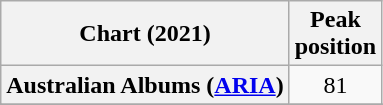<table class="wikitable sortable plainrowheaders" style="text-align:center">
<tr>
<th scope="col">Chart (2021)</th>
<th scope="col">Peak<br>position</th>
</tr>
<tr>
<th scope="row">Australian Albums (<a href='#'>ARIA</a>)</th>
<td>81</td>
</tr>
<tr>
</tr>
<tr>
</tr>
<tr>
</tr>
<tr>
</tr>
<tr>
</tr>
<tr>
</tr>
</table>
